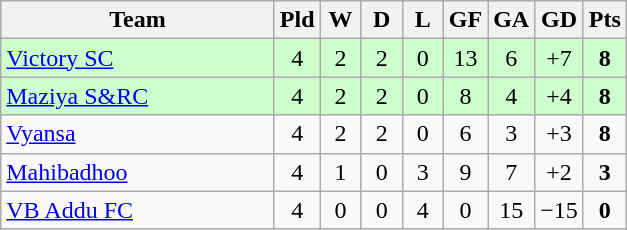<table class="wikitable" style="text-align:center">
<tr>
<th width=175>Team</th>
<th style="width:20px;" abbr="Played">Pld</th>
<th style="width:20px;" abbr="Won">W</th>
<th style="width:20px;" abbr="Drawn">D</th>
<th style="width:20px;" abbr="Lost">L</th>
<th style="width:20px;" abbr="Goals for">GF</th>
<th style="width:20px;" abbr="Goals against">GA</th>
<th style="width:20px;" abbr="Goal difference">GD</th>
<th style="width:20px;" abbr="Points">Pts</th>
</tr>
<tr style="background:#cfc;">
<td align=left><a href='#'>Victory SC</a></td>
<td>4</td>
<td>2</td>
<td>2</td>
<td>0</td>
<td>13</td>
<td>6</td>
<td>+7</td>
<td><strong>8</strong></td>
</tr>
<tr style="background:#cfc;">
<td align=left><a href='#'>Maziya S&RC</a></td>
<td>4</td>
<td>2</td>
<td>2</td>
<td>0</td>
<td>8</td>
<td>4</td>
<td>+4</td>
<td><strong>8</strong></td>
</tr>
<tr>
<td align=left><a href='#'>Vyansa</a></td>
<td>4</td>
<td>2</td>
<td>2</td>
<td>0</td>
<td>6</td>
<td>3</td>
<td>+3</td>
<td><strong>8</strong></td>
</tr>
<tr>
<td align=left><a href='#'>Mahibadhoo</a></td>
<td>4</td>
<td>1</td>
<td>0</td>
<td>3</td>
<td>9</td>
<td>7</td>
<td>+2</td>
<td><strong>3</strong></td>
</tr>
<tr>
<td align=left><a href='#'>VB Addu FC</a></td>
<td>4</td>
<td>0</td>
<td>0</td>
<td>4</td>
<td>0</td>
<td>15</td>
<td>−15</td>
<td><strong>0</strong></td>
</tr>
</table>
